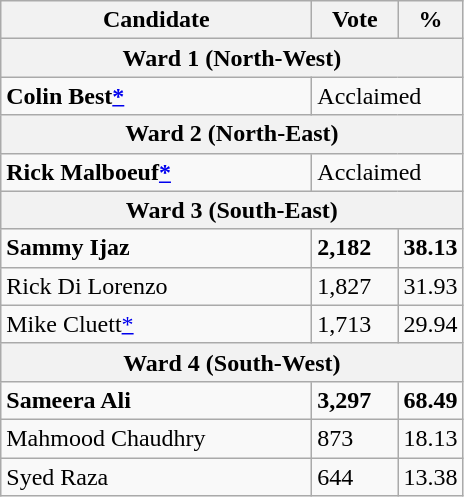<table class="wikitable">
<tr>
<th bgcolor="#DDDDFF" width="200px">Candidate</th>
<th bgcolor="#DDDDFF" width="50px">Vote</th>
<th bgcolor="#DDDDFF" width="30px">%</th>
</tr>
<tr>
<th colspan="3">Ward 1 (North-West)</th>
</tr>
<tr>
<td><strong>Colin Best<a href='#'>*</a></strong></td>
<td colspan="2">Acclaimed</td>
</tr>
<tr>
<th colspan="3">Ward 2 (North-East)</th>
</tr>
<tr>
<td><strong>Rick Malboeuf<a href='#'>*</a></strong></td>
<td colspan="2">Acclaimed</td>
</tr>
<tr>
<th colspan="3">Ward 3 (South-East)</th>
</tr>
<tr>
<td><strong>Sammy Ijaz</strong></td>
<td><strong>2,182</strong></td>
<td><strong>38.13</strong></td>
</tr>
<tr>
<td>Rick Di Lorenzo</td>
<td>1,827</td>
<td>31.93</td>
</tr>
<tr>
<td>Mike Cluett<a href='#'>*</a></td>
<td>1,713</td>
<td>29.94</td>
</tr>
<tr>
<th colspan="3">Ward 4 (South-West)</th>
</tr>
<tr>
<td><strong>Sameera Ali</strong></td>
<td><strong>3,297</strong></td>
<td><strong>68.49</strong></td>
</tr>
<tr>
<td>Mahmood Chaudhry</td>
<td>873</td>
<td>18.13</td>
</tr>
<tr>
<td>Syed Raza</td>
<td>644</td>
<td>13.38</td>
</tr>
</table>
